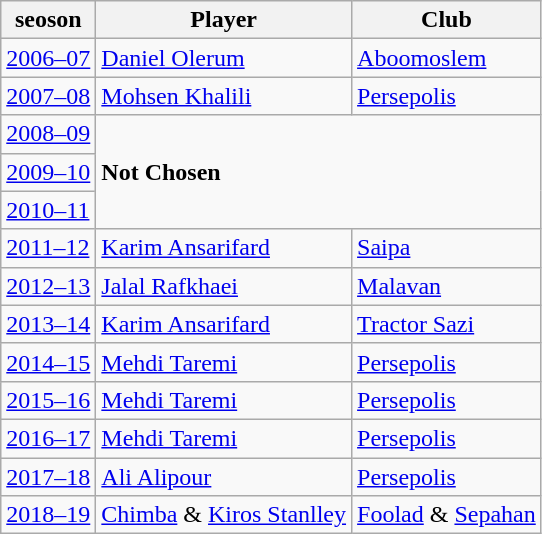<table class="wikitable">
<tr>
<th>seoson</th>
<th>Player</th>
<th>Club</th>
</tr>
<tr>
<td><a href='#'>2006–07</a></td>
<td> <a href='#'>Daniel Olerum</a></td>
<td><a href='#'>Aboomoslem</a></td>
</tr>
<tr>
<td><a href='#'>2007–08</a></td>
<td> <a href='#'>Mohsen Khalili</a></td>
<td><a href='#'>Persepolis</a></td>
</tr>
<tr>
<td><a href='#'>2008–09</a></td>
<td colspan="2" rowspan="3"><strong>Not Chosen</strong></td>
</tr>
<tr>
<td><a href='#'>2009–10</a></td>
</tr>
<tr>
<td><a href='#'>2010–11</a></td>
</tr>
<tr>
<td><a href='#'>2011–12</a></td>
<td> <a href='#'>Karim Ansarifard</a></td>
<td><a href='#'>Saipa</a></td>
</tr>
<tr>
<td><a href='#'>2012–13</a></td>
<td> <a href='#'>Jalal Rafkhaei</a></td>
<td><a href='#'>Malavan</a></td>
</tr>
<tr>
<td><a href='#'>2013–14</a></td>
<td> <a href='#'>Karim Ansarifard</a></td>
<td><a href='#'>Tractor Sazi</a></td>
</tr>
<tr>
<td><a href='#'>2014–15</a></td>
<td> <a href='#'>Mehdi Taremi</a></td>
<td><a href='#'>Persepolis</a></td>
</tr>
<tr>
<td><a href='#'>2015–16</a></td>
<td> <a href='#'>Mehdi Taremi</a></td>
<td><a href='#'>Persepolis</a></td>
</tr>
<tr>
<td><a href='#'>2016–17</a></td>
<td> <a href='#'>Mehdi Taremi</a></td>
<td><a href='#'>Persepolis</a></td>
</tr>
<tr>
<td><a href='#'>2017–18</a></td>
<td> <a href='#'>Ali Alipour</a></td>
<td><a href='#'>Persepolis</a></td>
</tr>
<tr>
<td><a href='#'>2018–19</a></td>
<td> <a href='#'>Chimba</a> &  <a href='#'>Kiros Stanlley</a></td>
<td><a href='#'>Foolad</a> & <a href='#'>Sepahan</a></td>
</tr>
</table>
